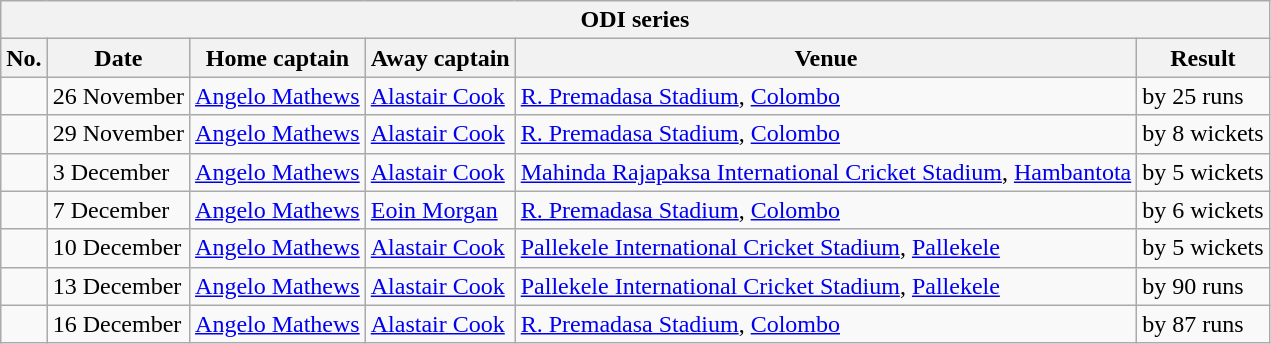<table class="wikitable">
<tr>
<th colspan="9">ODI series</th>
</tr>
<tr>
<th>No.</th>
<th>Date</th>
<th>Home captain</th>
<th>Away captain</th>
<th>Venue</th>
<th>Result</th>
</tr>
<tr>
<td></td>
<td>26 November</td>
<td><a href='#'>Angelo Mathews</a></td>
<td><a href='#'>Alastair Cook</a></td>
<td><a href='#'>R. Premadasa Stadium</a>, <a href='#'>Colombo</a></td>
<td> by 25 runs</td>
</tr>
<tr>
<td></td>
<td>29 November</td>
<td><a href='#'>Angelo Mathews</a></td>
<td><a href='#'>Alastair Cook</a></td>
<td><a href='#'>R. Premadasa Stadium</a>, <a href='#'>Colombo</a></td>
<td> by 8 wickets</td>
</tr>
<tr>
<td></td>
<td>3 December</td>
<td><a href='#'>Angelo Mathews</a></td>
<td><a href='#'>Alastair Cook</a></td>
<td><a href='#'>Mahinda Rajapaksa International Cricket Stadium</a>, <a href='#'>Hambantota</a></td>
<td> by 5 wickets</td>
</tr>
<tr>
<td></td>
<td>7 December</td>
<td><a href='#'>Angelo Mathews</a></td>
<td><a href='#'>Eoin Morgan</a></td>
<td><a href='#'>R. Premadasa Stadium</a>, <a href='#'>Colombo</a></td>
<td> by 6 wickets</td>
</tr>
<tr>
<td></td>
<td>10 December</td>
<td><a href='#'>Angelo Mathews</a></td>
<td><a href='#'>Alastair Cook</a></td>
<td><a href='#'>Pallekele International Cricket Stadium</a>, <a href='#'>Pallekele</a></td>
<td> by 5 wickets</td>
</tr>
<tr>
<td></td>
<td>13 December</td>
<td><a href='#'>Angelo Mathews</a></td>
<td><a href='#'>Alastair Cook</a></td>
<td><a href='#'>Pallekele International Cricket Stadium</a>, <a href='#'>Pallekele</a></td>
<td> by 90 runs</td>
</tr>
<tr>
<td></td>
<td>16 December</td>
<td><a href='#'>Angelo Mathews</a></td>
<td><a href='#'>Alastair Cook</a></td>
<td><a href='#'>R. Premadasa Stadium</a>, <a href='#'>Colombo</a></td>
<td> by 87 runs</td>
</tr>
</table>
